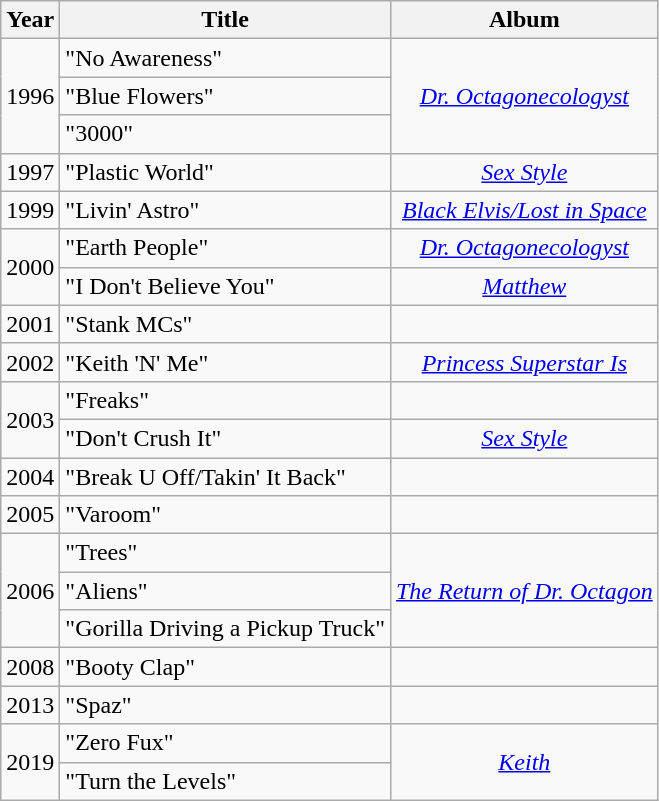<table class="wikitable" style="text-align:center;">
<tr>
<th>Year</th>
<th>Title</th>
<th>Album</th>
</tr>
<tr>
<td style="text-align:center;" rowspan="3">1996</td>
<td style="text-align:left;">"No Awareness"</td>
<td style="text-align:center;" rowspan="3"><em><a href='#'>Dr. Octagonecologyst</a></em></td>
</tr>
<tr>
<td style="text-align:left;">"Blue Flowers"</td>
</tr>
<tr>
<td style="text-align:left;">"3000"</td>
</tr>
<tr>
<td>1997</td>
<td style="text-align:left;">"Plastic World"</td>
<td><em><a href='#'>Sex Style</a></em></td>
</tr>
<tr>
<td>1999</td>
<td style="text-align:left;">"Livin' Astro"</td>
<td><em><a href='#'>Black Elvis/Lost in Space</a></em></td>
</tr>
<tr>
<td style="text-align:center;" rowspan="2">2000</td>
<td style="text-align:left;">"Earth People"</td>
<td><em><a href='#'>Dr. Octagonecologyst</a></em></td>
</tr>
<tr>
<td style="text-align:left;">"I Don't Believe You"</td>
<td><em><a href='#'>Matthew</a></em></td>
</tr>
<tr>
<td>2001</td>
<td style="text-align:left;">"Stank MCs"</td>
<td></td>
</tr>
<tr>
<td>2002</td>
<td style="text-align:left;">"Keith 'N' Me"</td>
<td><em><a href='#'>Princess Superstar Is</a></em></td>
</tr>
<tr>
<td style="text-align:center;" rowspan="2">2003</td>
<td style="text-align:left;">"Freaks"</td>
<td></td>
</tr>
<tr>
<td style="text-align:left;">"Don't Crush It"</td>
<td><em><a href='#'>Sex Style</a></em></td>
</tr>
<tr>
<td>2004</td>
<td style="text-align:left;">"Break U Off/Takin' It Back"</td>
<td></td>
</tr>
<tr>
<td>2005</td>
<td style="text-align:left;">"Varoom"</td>
<td></td>
</tr>
<tr>
<td style="text-align:center;" rowspan="3">2006</td>
<td style="text-align:left;">"Trees"</td>
<td style="text-align:center;" rowspan="3"><em><a href='#'>The Return of Dr. Octagon</a></em></td>
</tr>
<tr>
<td style="text-align:left;">"Aliens"</td>
</tr>
<tr>
<td style="text-align:left;">"Gorilla Driving a Pickup Truck"</td>
</tr>
<tr>
<td>2008</td>
<td style="text-align:left;">"Booty Clap"</td>
<td></td>
</tr>
<tr>
<td>2013</td>
<td style="text-align:left;">"Spaz"<br></td>
</tr>
<tr>
<td rowspan="2">2019</td>
<td style="text-align:left;">"Zero Fux"<br></td>
<td rowspan="2"><em><a href='#'>Keith</a></em></td>
</tr>
<tr>
<td style="text-align:left;">"Turn the Levels"</td>
</tr>
</table>
